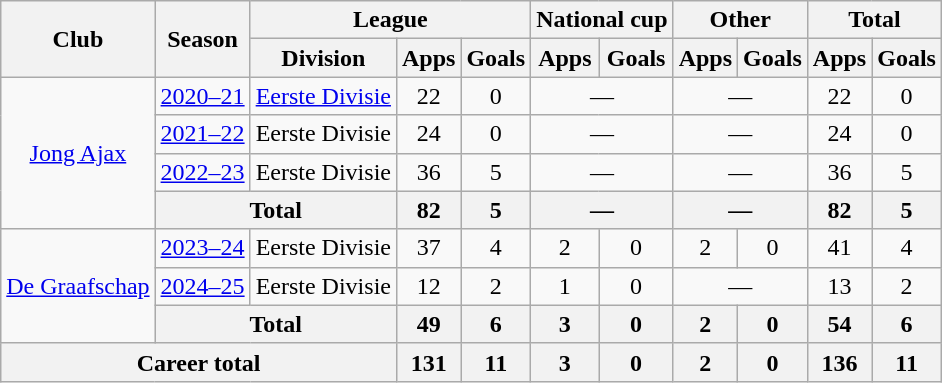<table class="wikitable" style="text-align:center">
<tr>
<th rowspan="2">Club</th>
<th rowspan="2">Season</th>
<th colspan="3">League</th>
<th colspan="2">National cup</th>
<th colspan="2">Other</th>
<th colspan="2">Total</th>
</tr>
<tr>
<th>Division</th>
<th>Apps</th>
<th>Goals</th>
<th>Apps</th>
<th>Goals</th>
<th>Apps</th>
<th>Goals</th>
<th>Apps</th>
<th>Goals</th>
</tr>
<tr>
<td rowspan="4"><a href='#'>Jong Ajax</a></td>
<td><a href='#'>2020–21</a></td>
<td><a href='#'>Eerste Divisie</a></td>
<td>22</td>
<td>0</td>
<td colspan="2">—</td>
<td colspan="2">—</td>
<td>22</td>
<td>0</td>
</tr>
<tr>
<td><a href='#'>2021–22</a></td>
<td>Eerste Divisie</td>
<td>24</td>
<td>0</td>
<td colspan="2">—</td>
<td colspan="2">—</td>
<td>24</td>
<td>0</td>
</tr>
<tr>
<td><a href='#'>2022–23</a></td>
<td>Eerste Divisie</td>
<td>36</td>
<td>5</td>
<td colspan="2">—</td>
<td colspan="2">—</td>
<td>36</td>
<td>5</td>
</tr>
<tr>
<th colspan="2">Total</th>
<th>82</th>
<th>5</th>
<th colspan="2">—</th>
<th colspan="2">—</th>
<th>82</th>
<th>5</th>
</tr>
<tr>
<td rowspan="3"><a href='#'>De Graafschap</a></td>
<td><a href='#'>2023–24</a></td>
<td>Eerste Divisie</td>
<td>37</td>
<td>4</td>
<td>2</td>
<td>0</td>
<td>2</td>
<td>0</td>
<td>41</td>
<td>4</td>
</tr>
<tr>
<td><a href='#'>2024–25</a></td>
<td>Eerste Divisie</td>
<td>12</td>
<td>2</td>
<td>1</td>
<td>0</td>
<td colspan="2">—</td>
<td>13</td>
<td>2</td>
</tr>
<tr>
<th colspan="2">Total</th>
<th>49</th>
<th>6</th>
<th>3</th>
<th>0</th>
<th>2</th>
<th>0</th>
<th>54</th>
<th>6</th>
</tr>
<tr>
<th colspan="3">Career total</th>
<th>131</th>
<th>11</th>
<th>3</th>
<th>0</th>
<th>2</th>
<th>0</th>
<th>136</th>
<th>11</th>
</tr>
</table>
